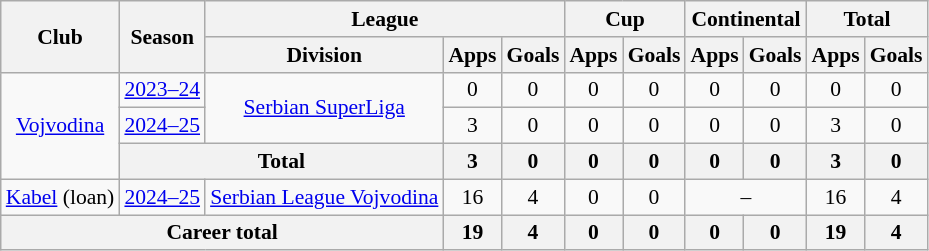<table class="wikitable" style="text-align: center;font-size:90%">
<tr>
<th rowspan="2">Club</th>
<th rowspan="2">Season</th>
<th colspan="3">League</th>
<th colspan="2">Cup</th>
<th colspan="2">Continental</th>
<th colspan="2">Total</th>
</tr>
<tr>
<th>Division</th>
<th>Apps</th>
<th>Goals</th>
<th>Apps</th>
<th>Goals</th>
<th>Apps</th>
<th>Goals</th>
<th>Apps</th>
<th>Goals</th>
</tr>
<tr>
<td rowspan="3"><a href='#'>Vojvodina</a></td>
<td><a href='#'>2023–24</a></td>
<td rowspan="2"><a href='#'>Serbian SuperLiga</a></td>
<td>0</td>
<td>0</td>
<td>0</td>
<td>0</td>
<td>0</td>
<td>0</td>
<td>0</td>
<td>0</td>
</tr>
<tr>
<td><a href='#'>2024–25</a></td>
<td>3</td>
<td>0</td>
<td>0</td>
<td>0</td>
<td>0</td>
<td>0</td>
<td>3</td>
<td>0</td>
</tr>
<tr>
<th colspan="2">Total</th>
<th>3</th>
<th>0</th>
<th>0</th>
<th>0</th>
<th>0</th>
<th>0</th>
<th>3</th>
<th>0</th>
</tr>
<tr>
<td><a href='#'>Kabel</a> (loan)</td>
<td><a href='#'>2024–25</a></td>
<td><a href='#'>Serbian League Vojvodina</a></td>
<td>16</td>
<td>4</td>
<td>0</td>
<td>0</td>
<td colspan=2>–</td>
<td>16</td>
<td>4</td>
</tr>
<tr>
<th colspan="3">Career total</th>
<th>19</th>
<th>4</th>
<th>0</th>
<th>0</th>
<th>0</th>
<th>0</th>
<th>19</th>
<th>4</th>
</tr>
</table>
